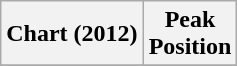<table class="wikitable plainrowheaders" style="text-align:center">
<tr>
<th scope="col">Chart (2012)</th>
<th scope="col">Peak<br>Position</th>
</tr>
<tr>
</tr>
</table>
